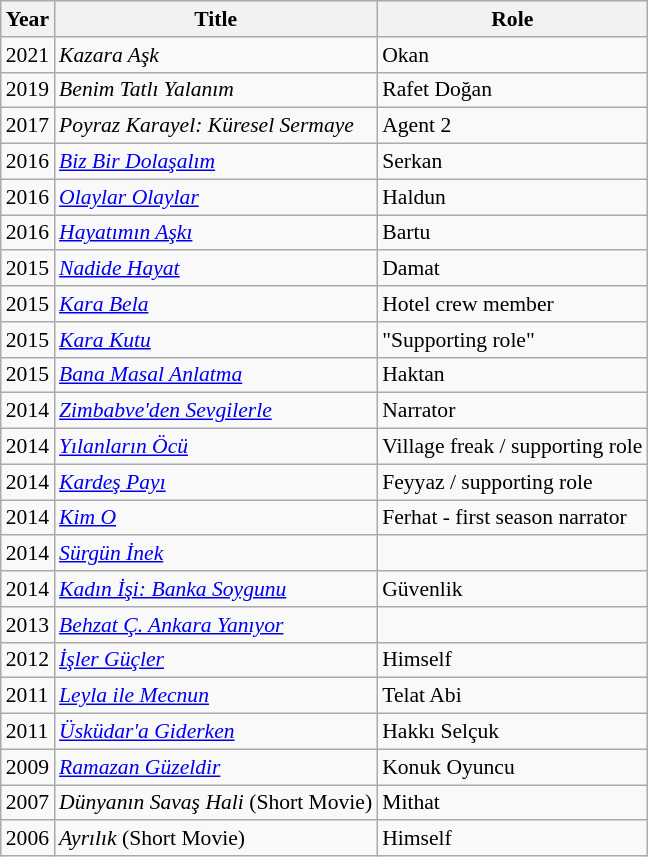<table class="wikitable" style="font-size: 90%;">
<tr>
<th>Year</th>
<th>Title</th>
<th>Role</th>
</tr>
<tr>
<td>2021</td>
<td><em>Kazara Aşk</em></td>
<td>Okan</td>
</tr>
<tr>
<td>2019</td>
<td><em>Benim Tatlı Yalanım</em></td>
<td>Rafet Doğan</td>
</tr>
<tr>
<td>2017</td>
<td><em>Poyraz Karayel: Küresel Sermaye</em></td>
<td>Agent 2</td>
</tr>
<tr>
<td>2016</td>
<td><em><a href='#'>Biz Bir Dolaşalım</a></em></td>
<td>Serkan</td>
</tr>
<tr>
<td>2016</td>
<td><em><a href='#'>Olaylar Olaylar</a></em></td>
<td>Haldun</td>
</tr>
<tr>
<td>2016</td>
<td><em><a href='#'>Hayatımın Aşkı</a></em></td>
<td>Bartu</td>
</tr>
<tr>
<td>2015</td>
<td><em><a href='#'>Nadide Hayat</a></em></td>
<td>Damat</td>
</tr>
<tr>
<td>2015</td>
<td><em><a href='#'>Kara Bela</a></em></td>
<td>Hotel crew member</td>
</tr>
<tr>
<td>2015</td>
<td><em><a href='#'>Kara Kutu</a></em></td>
<td>"Supporting role"</td>
</tr>
<tr>
<td>2015</td>
<td><em><a href='#'>Bana Masal Anlatma</a></em></td>
<td>Haktan</td>
</tr>
<tr>
<td>2014</td>
<td><em><a href='#'>Zimbabve'den Sevgilerle</a></em></td>
<td>Narrator</td>
</tr>
<tr>
<td>2014</td>
<td><em><a href='#'>Yılanların Öcü</a></em></td>
<td>Village freak / supporting role</td>
</tr>
<tr>
<td>2014</td>
<td><em><a href='#'>Kardeş Payı</a></em></td>
<td>Feyyaz / supporting role</td>
</tr>
<tr>
<td>2014</td>
<td><em><a href='#'>Kim O</a></em></td>
<td>Ferhat - first season narrator</td>
</tr>
<tr>
<td>2014</td>
<td><em><a href='#'>Sürgün İnek</a></em></td>
<td></td>
</tr>
<tr>
<td>2014</td>
<td><em><a href='#'>Kadın İşi: Banka Soygunu</a></em></td>
<td>Güvenlik</td>
</tr>
<tr>
<td>2013</td>
<td><em> <a href='#'>Behzat Ç. Ankara Yanıyor</a> </em></td>
<td></td>
</tr>
<tr>
<td>2012</td>
<td><em> <a href='#'>İşler Güçler</a> </em></td>
<td>Himself</td>
</tr>
<tr>
<td>2011</td>
<td><em> <a href='#'>Leyla ile Mecnun</a> </em></td>
<td>Telat Abi</td>
</tr>
<tr>
<td>2011</td>
<td><em> <a href='#'>Üsküdar'a Giderken</a> </em></td>
<td>Hakkı Selçuk</td>
</tr>
<tr>
<td>2009</td>
<td><em> <a href='#'>Ramazan Güzeldir</a> </em></td>
<td>Konuk Oyuncu</td>
</tr>
<tr>
<td>2007</td>
<td><em> Dünyanın Savaş Hali </em>(Short Movie)</td>
<td>Mithat</td>
</tr>
<tr>
<td>2006</td>
<td><em> Ayrılık </em>(Short Movie)</td>
<td>Himself</td>
</tr>
</table>
